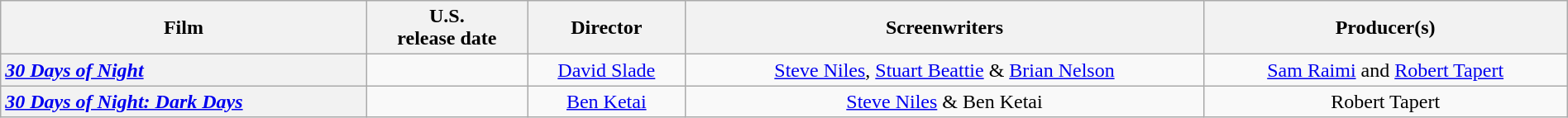<table class="wikitable plainrowheaders" style="text-align:center" width=100%>
<tr>
<th scope="col">Film</th>
<th scope="col">U.S.<br>release date</th>
<th scope="col">Director</th>
<th scope="col">Screenwriters</th>
<th scope="col">Producer(s)</th>
</tr>
<tr>
<th scope="row" style="text-align:left"><em><a href='#'>30 Days of Night</a></em></th>
<td style="text-align:center"></td>
<td><a href='#'>David Slade</a></td>
<td><a href='#'>Steve Niles</a>, <a href='#'>Stuart Beattie</a> & <a href='#'>Brian Nelson</a></td>
<td><a href='#'>Sam Raimi</a> and <a href='#'>Robert Tapert</a></td>
</tr>
<tr>
<th scope="row" style="text-align:left"><em><a href='#'>30 Days of Night: Dark Days</a></em></th>
<td style="text-align:center"></td>
<td><a href='#'>Ben Ketai</a></td>
<td><a href='#'>Steve Niles</a> & Ben Ketai</td>
<td>Robert Tapert</td>
</tr>
</table>
